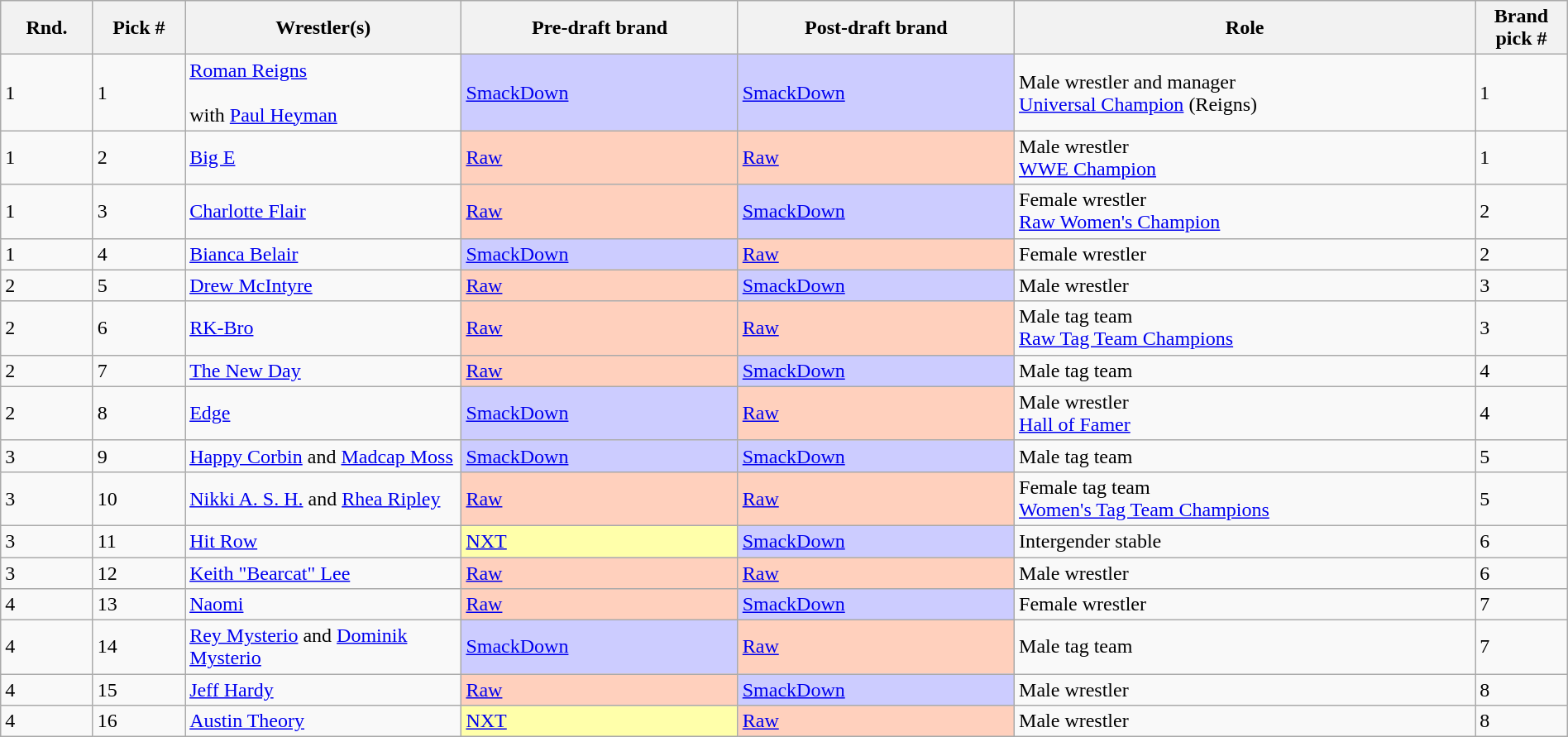<table class="wikitable sortable" style="width: 100%">
<tr>
<th width="5%">Rnd.</th>
<th width="5%">Pick #</th>
<th width="15%">Wrestler(s)<br></th>
<th width="15%">Pre-draft brand</th>
<th width="15%">Post-draft brand</th>
<th width="25%">Role</th>
<th width="5%">Brand pick #</th>
</tr>
<tr>
<td>1</td>
<td>1</td>
<td><a href='#'>Roman Reigns</a><br><br>with <a href='#'>Paul Heyman</a></td>
<td style="background:#ccf;"><a href='#'>SmackDown</a></td>
<td style="background:#ccf;"><a href='#'>SmackDown</a></td>
<td>Male wrestler and manager<br><a href='#'>Universal Champion</a> (Reigns)</td>
<td>1</td>
</tr>
<tr>
<td>1</td>
<td>2</td>
<td><a href='#'>Big E</a><br></td>
<td style="background:#ffd0bd"><a href='#'>Raw</a></td>
<td style="background:#ffd0bd"><a href='#'>Raw</a></td>
<td>Male wrestler<br><a href='#'>WWE Champion</a></td>
<td>1</td>
</tr>
<tr>
<td>1</td>
<td>3</td>
<td><a href='#'>Charlotte Flair</a></td>
<td style="background:#ffd0bd"><a href='#'>Raw</a></td>
<td style="background:#ccf;"><a href='#'>SmackDown</a></td>
<td>Female wrestler<br><a href='#'>Raw Women's Champion</a></td>
<td>2</td>
</tr>
<tr>
<td>1</td>
<td>4</td>
<td><a href='#'>Bianca Belair</a></td>
<td style="background:#ccf;"><a href='#'>SmackDown</a></td>
<td style="background:#ffd0bd"><a href='#'>Raw</a></td>
<td>Female wrestler</td>
<td>2</td>
</tr>
<tr>
<td>2</td>
<td>5</td>
<td><a href='#'>Drew McIntyre</a></td>
<td style="background:#ffd0bd"><a href='#'>Raw</a></td>
<td style="background:#ccf;"><a href='#'>SmackDown</a></td>
<td>Male wrestler</td>
<td>3</td>
</tr>
<tr>
<td>2</td>
<td>6</td>
<td><a href='#'>RK-Bro</a><br></td>
<td style="background:#ffd0bd"><a href='#'>Raw</a></td>
<td style="background:#ffd0bd"><a href='#'>Raw</a></td>
<td>Male tag team<br><a href='#'>Raw Tag Team Champions</a></td>
<td>3</td>
</tr>
<tr>
<td>2</td>
<td>7</td>
<td><a href='#'>The New Day</a><br></td>
<td style="background:#ffd0bd"><a href='#'>Raw</a></td>
<td style="background:#ccf;"><a href='#'>SmackDown</a></td>
<td>Male tag team</td>
<td>4</td>
</tr>
<tr>
<td>2</td>
<td>8</td>
<td><a href='#'>Edge</a><br></td>
<td style="background:#ccf;"><a href='#'>SmackDown</a></td>
<td style="background:#ffd0bd"><a href='#'>Raw</a></td>
<td>Male wrestler<br><a href='#'>Hall of Famer</a></td>
<td>4</td>
</tr>
<tr>
<td>3</td>
<td>9</td>
<td><a href='#'>Happy Corbin</a> and <a href='#'>Madcap Moss</a></td>
<td style="background:#ccf;"><a href='#'>SmackDown</a></td>
<td style="background:#ccf;"><a href='#'>SmackDown</a></td>
<td>Male tag team</td>
<td>5</td>
</tr>
<tr>
<td>3</td>
<td>10</td>
<td><a href='#'>Nikki A. S. H.</a> and <a href='#'>Rhea Ripley</a></td>
<td style="background:#ffd0bd"><a href='#'>Raw</a></td>
<td style="background:#ffd0bd"><a href='#'>Raw</a></td>
<td>Female tag team<br><a href='#'>Women's Tag Team Champions</a></td>
<td>5</td>
</tr>
<tr>
<td>3</td>
<td>11</td>
<td><a href='#'>Hit Row</a><br></td>
<td style="background:#FFA"><a href='#'>NXT</a></td>
<td style="background:#ccf;"><a href='#'>SmackDown</a></td>
<td>Intergender stable</td>
<td>6</td>
</tr>
<tr>
<td>3</td>
<td>12</td>
<td><a href='#'>Keith "Bearcat" Lee</a></td>
<td style="background:#ffd0bd"><a href='#'>Raw</a></td>
<td style="background:#ffd0bd"><a href='#'>Raw</a></td>
<td>Male wrestler</td>
<td>6</td>
</tr>
<tr>
<td>4</td>
<td>13</td>
<td><a href='#'>Naomi</a></td>
<td style="background:#ffd0bd"><a href='#'>Raw</a></td>
<td style="background:#ccf;"><a href='#'>SmackDown</a></td>
<td>Female wrestler</td>
<td>7</td>
</tr>
<tr>
<td>4</td>
<td>14</td>
<td><a href='#'>Rey Mysterio</a> and <a href='#'>Dominik Mysterio</a></td>
<td style="background:#ccf;"><a href='#'>SmackDown</a></td>
<td style="background:#ffd0bd"><a href='#'>Raw</a></td>
<td>Male tag team</td>
<td>7</td>
</tr>
<tr>
<td>4</td>
<td>15</td>
<td><a href='#'>Jeff Hardy</a></td>
<td style="background:#ffd0bd"><a href='#'>Raw</a></td>
<td style="background:#ccf;"><a href='#'>SmackDown</a></td>
<td>Male wrestler</td>
<td>8</td>
</tr>
<tr>
<td>4</td>
<td>16</td>
<td><a href='#'>Austin Theory</a></td>
<td style="background:#FFA"><a href='#'>NXT</a></td>
<td style="background:#ffd0bd"><a href='#'>Raw</a></td>
<td>Male wrestler</td>
<td>8</td>
</tr>
</table>
